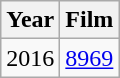<table class="wikitable">
<tr>
<th>Year</th>
<th>Film</th>
</tr>
<tr>
<td>2016</td>
<td><a href='#'>8969</a></td>
</tr>
</table>
